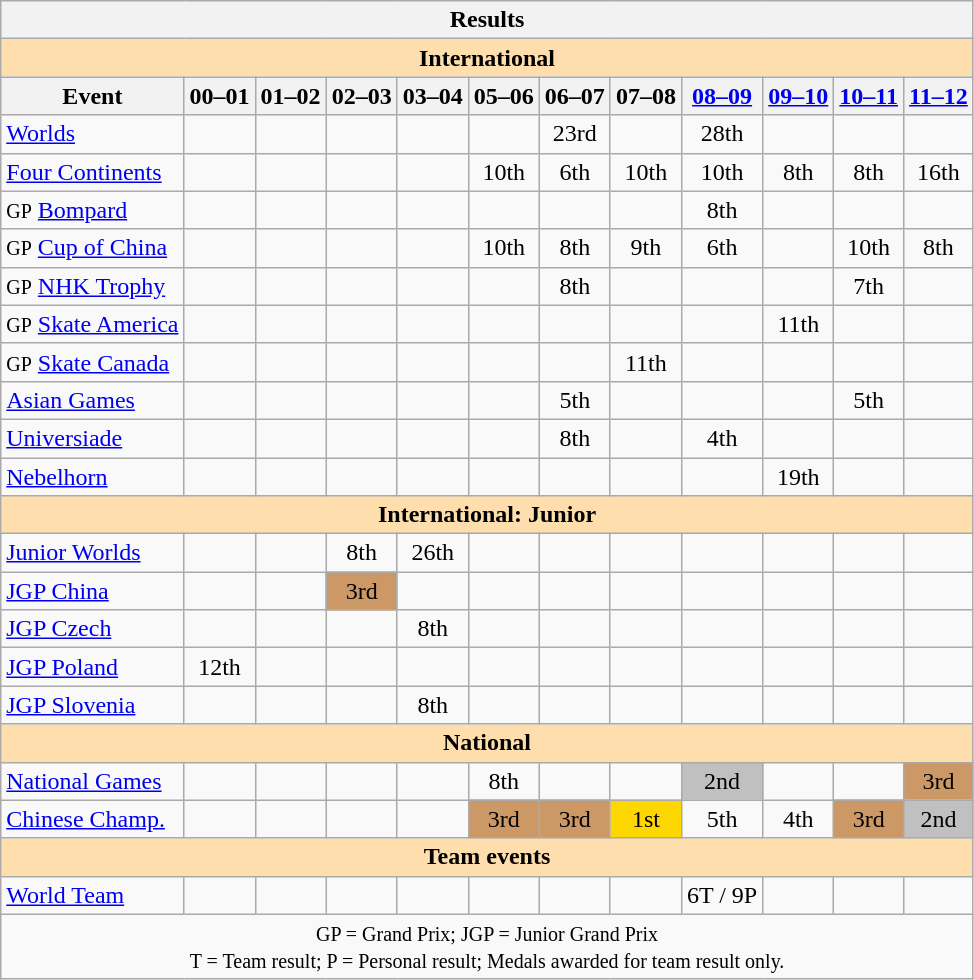<table class="wikitable" style="text-align:center">
<tr>
<th colspan=13 align=center><strong>Results</strong></th>
</tr>
<tr>
<th style="background-color: #ffdead; " colspan=13 align=center><strong>International</strong></th>
</tr>
<tr>
<th>Event</th>
<th>00–01</th>
<th>01–02</th>
<th>02–03</th>
<th>03–04</th>
<th>05–06</th>
<th>06–07</th>
<th>07–08</th>
<th><a href='#'>08–09</a></th>
<th><a href='#'>09–10</a></th>
<th><a href='#'>10–11</a></th>
<th><a href='#'>11–12</a></th>
</tr>
<tr>
<td align=left><a href='#'>Worlds</a></td>
<td></td>
<td></td>
<td></td>
<td></td>
<td></td>
<td>23rd</td>
<td></td>
<td>28th</td>
<td></td>
<td></td>
<td></td>
</tr>
<tr>
<td align=left><a href='#'>Four Continents</a></td>
<td></td>
<td></td>
<td></td>
<td></td>
<td>10th</td>
<td>6th</td>
<td>10th</td>
<td>10th</td>
<td>8th</td>
<td>8th</td>
<td>16th</td>
</tr>
<tr>
<td align=left><small>GP</small> <a href='#'>Bompard</a></td>
<td></td>
<td></td>
<td></td>
<td></td>
<td></td>
<td></td>
<td></td>
<td>8th</td>
<td></td>
<td></td>
<td></td>
</tr>
<tr>
<td align=left><small>GP</small> <a href='#'>Cup of China</a></td>
<td></td>
<td></td>
<td></td>
<td></td>
<td>10th</td>
<td>8th</td>
<td>9th</td>
<td>6th</td>
<td></td>
<td>10th</td>
<td>8th</td>
</tr>
<tr>
<td align=left><small>GP</small> <a href='#'>NHK Trophy</a></td>
<td></td>
<td></td>
<td></td>
<td></td>
<td></td>
<td>8th</td>
<td></td>
<td></td>
<td></td>
<td>7th</td>
<td></td>
</tr>
<tr>
<td align=left><small>GP</small> <a href='#'>Skate America</a></td>
<td></td>
<td></td>
<td></td>
<td></td>
<td></td>
<td></td>
<td></td>
<td></td>
<td>11th</td>
<td></td>
<td></td>
</tr>
<tr>
<td align=left><small>GP</small> <a href='#'>Skate Canada</a></td>
<td></td>
<td></td>
<td></td>
<td></td>
<td></td>
<td></td>
<td>11th</td>
<td></td>
<td></td>
<td></td>
<td></td>
</tr>
<tr>
<td align=left><a href='#'>Asian Games</a></td>
<td></td>
<td></td>
<td></td>
<td></td>
<td></td>
<td>5th</td>
<td></td>
<td></td>
<td></td>
<td>5th</td>
<td></td>
</tr>
<tr>
<td align=left><a href='#'>Universiade</a></td>
<td></td>
<td></td>
<td></td>
<td></td>
<td></td>
<td>8th</td>
<td></td>
<td>4th</td>
<td></td>
<td></td>
<td></td>
</tr>
<tr>
<td align=left><a href='#'>Nebelhorn</a></td>
<td></td>
<td></td>
<td></td>
<td></td>
<td></td>
<td></td>
<td></td>
<td></td>
<td>19th</td>
<td></td>
<td></td>
</tr>
<tr>
<th style="background-color: #ffdead; " colspan=13 align=center><strong>International: Junior</strong></th>
</tr>
<tr>
<td align=left><a href='#'>Junior Worlds</a></td>
<td></td>
<td></td>
<td>8th</td>
<td>26th</td>
<td></td>
<td></td>
<td></td>
<td></td>
<td></td>
<td></td>
<td></td>
</tr>
<tr>
<td align=left><a href='#'>JGP China</a></td>
<td></td>
<td></td>
<td bgcolor=cc9966>3rd</td>
<td></td>
<td></td>
<td></td>
<td></td>
<td></td>
<td></td>
<td></td>
<td></td>
</tr>
<tr>
<td align=left><a href='#'>JGP Czech</a></td>
<td></td>
<td></td>
<td></td>
<td>8th</td>
<td></td>
<td></td>
<td></td>
<td></td>
<td></td>
<td></td>
<td></td>
</tr>
<tr>
<td align=left><a href='#'>JGP Poland</a></td>
<td>12th</td>
<td></td>
<td></td>
<td></td>
<td></td>
<td></td>
<td></td>
<td></td>
<td></td>
<td></td>
<td></td>
</tr>
<tr>
<td align=left><a href='#'>JGP Slovenia</a></td>
<td></td>
<td></td>
<td></td>
<td>8th</td>
<td></td>
<td></td>
<td></td>
<td></td>
<td></td>
<td></td>
<td></td>
</tr>
<tr>
<th style="background-color: #ffdead; " colspan=13 align=center><strong>National</strong></th>
</tr>
<tr>
<td align=left><a href='#'>National Games</a></td>
<td></td>
<td></td>
<td></td>
<td></td>
<td>8th</td>
<td></td>
<td></td>
<td bgcolor=silver>2nd</td>
<td></td>
<td></td>
<td bgcolor=cc9966>3rd</td>
</tr>
<tr>
<td align=left><a href='#'>Chinese Champ.</a></td>
<td></td>
<td></td>
<td></td>
<td></td>
<td bgcolor=cc9966>3rd</td>
<td bgcolor=cc9966>3rd</td>
<td bgcolor=gold>1st</td>
<td>5th</td>
<td>4th</td>
<td bgcolor=cc9966>3rd</td>
<td bgcolor=silver>2nd</td>
</tr>
<tr>
<th style="background-color: #ffdead; " colspan=13 align=center><strong>Team events</strong></th>
</tr>
<tr>
<td align=left><a href='#'>World Team</a></td>
<td></td>
<td></td>
<td></td>
<td></td>
<td></td>
<td></td>
<td></td>
<td>6T / 9P</td>
<td></td>
<td></td>
<td></td>
</tr>
<tr>
<td colspan=13 align=center><small> GP = Grand Prix; JGP = Junior Grand Prix <br> T = Team result; P = Personal result; Medals awarded for team result only.</small></td>
</tr>
</table>
